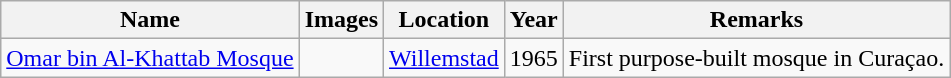<table class="wikitable sortable">
<tr>
<th>Name</th>
<th class="unsortable">Images</th>
<th>Location</th>
<th data-sort-type="data">Year</th>
<th class="unsortable">Remarks</th>
</tr>
<tr valign=top id="Curaçao">
<td><a href='#'>Omar bin Al-Khattab Mosque</a></td>
<td></td>
<td><a href='#'>Willemstad</a></td>
<td>1965</td>
<td>First purpose-built mosque in Curaçao.</td>
</tr>
</table>
